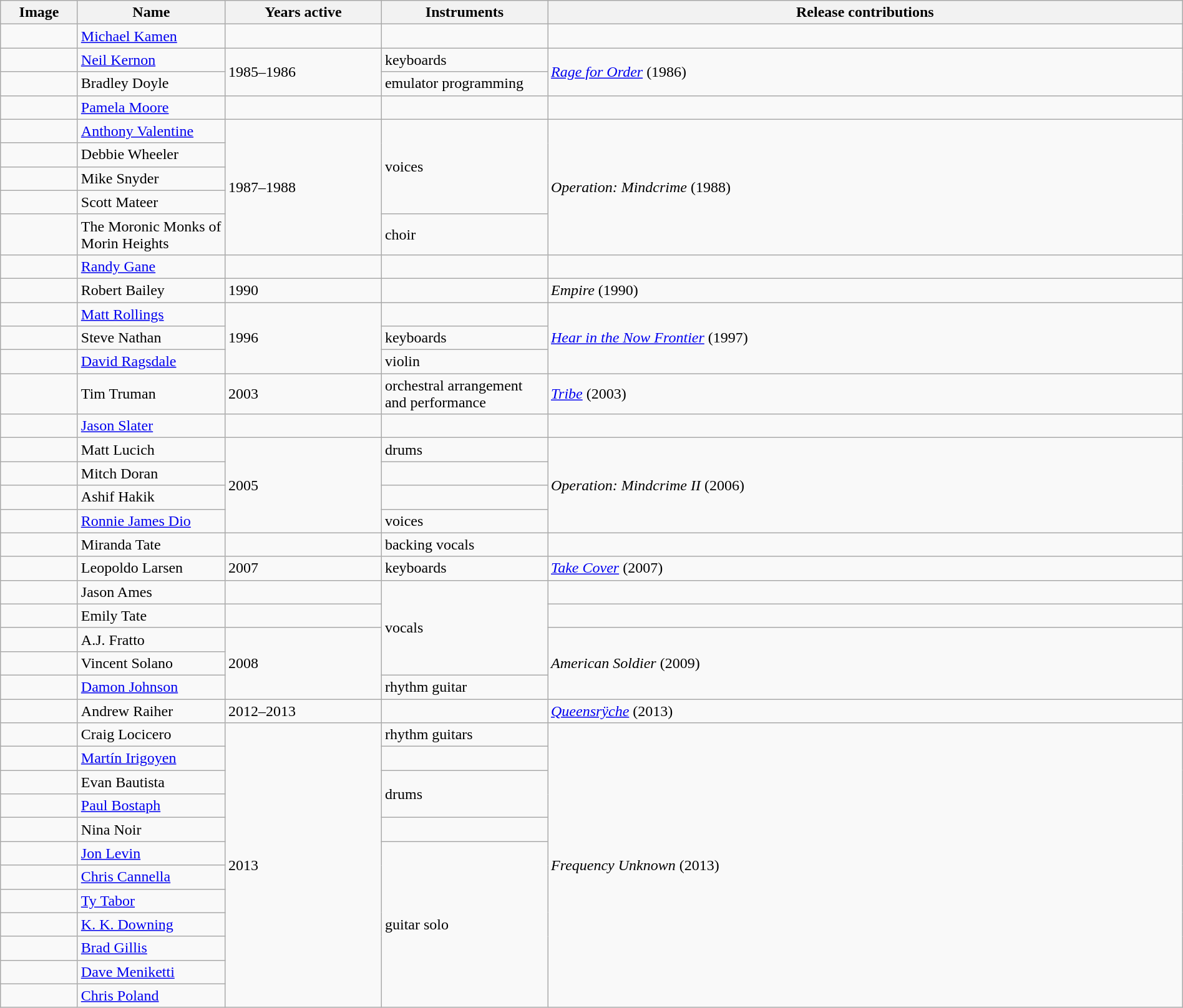<table class="wikitable" border="1" width="100%">
<tr>
<th width="75">Image</th>
<th width="150">Name</th>
<th width="160">Years active</th>
<th width="170">Instruments</th>
<th>Release contributions</th>
</tr>
<tr>
<td></td>
<td><a href='#'>Michael Kamen</a></td>
<td></td>
<td></td>
<td></td>
</tr>
<tr>
<td></td>
<td><a href='#'>Neil Kernon</a></td>
<td rowspan="2">1985–1986</td>
<td>keyboards</td>
<td rowspan="2"><em><a href='#'>Rage for Order</a></em> (1986)</td>
</tr>
<tr>
<td></td>
<td>Bradley Doyle</td>
<td>emulator programming</td>
</tr>
<tr>
<td></td>
<td><a href='#'>Pamela Moore</a> </td>
<td></td>
<td></td>
<td></td>
</tr>
<tr>
<td></td>
<td><a href='#'>Anthony Valentine</a> </td>
<td rowspan="5">1987–1988</td>
<td rowspan="4">voices</td>
<td rowspan="5"><em>Operation: Mindcrime</em> (1988)</td>
</tr>
<tr>
<td></td>
<td>Debbie Wheeler </td>
</tr>
<tr>
<td></td>
<td>Mike Snyder </td>
</tr>
<tr>
<td></td>
<td>Scott Mateer </td>
</tr>
<tr>
<td></td>
<td>The Moronic Monks of Morin Heights</td>
<td>choir</td>
</tr>
<tr>
<td></td>
<td><a href='#'>Randy Gane</a></td>
<td></td>
<td></td>
<td></td>
</tr>
<tr>
<td></td>
<td>Robert Bailey</td>
<td>1990</td>
<td></td>
<td><em>Empire</em> (1990)</td>
</tr>
<tr>
<td></td>
<td><a href='#'>Matt Rollings</a></td>
<td rowspan="3">1996</td>
<td></td>
<td rowspan="3"><em><a href='#'>Hear in the Now Frontier</a></em> (1997)</td>
</tr>
<tr>
<td></td>
<td>Steve Nathan</td>
<td>keyboards</td>
</tr>
<tr>
<td></td>
<td><a href='#'>David Ragsdale</a></td>
<td>violin</td>
</tr>
<tr>
<td></td>
<td>Tim Truman</td>
<td>2003</td>
<td>orchestral arrangement and performance</td>
<td><em><a href='#'>Tribe</a></em> (2003)</td>
</tr>
<tr>
<td></td>
<td><a href='#'>Jason Slater</a></td>
<td></td>
<td></td>
<td></td>
</tr>
<tr>
<td></td>
<td>Matt Lucich</td>
<td rowspan="4">2005</td>
<td>drums</td>
<td rowspan="4"><em>Operation: Mindcrime II</em> (2006)</td>
</tr>
<tr>
<td></td>
<td>Mitch Doran</td>
<td></td>
</tr>
<tr>
<td></td>
<td>Ashif Hakik</td>
<td></td>
</tr>
<tr>
<td></td>
<td><a href='#'>Ronnie James Dio</a> </td>
<td>voices</td>
</tr>
<tr>
<td></td>
<td>Miranda Tate</td>
<td></td>
<td>backing vocals</td>
<td></td>
</tr>
<tr>
<td></td>
<td>Leopoldo Larsen</td>
<td>2007</td>
<td>keyboards</td>
<td><em><a href='#'>Take Cover</a></em> (2007)</td>
</tr>
<tr>
<td></td>
<td>Jason Ames</td>
<td></td>
<td rowspan="4">vocals</td>
<td></td>
</tr>
<tr>
<td></td>
<td>Emily Tate</td>
<td></td>
<td></td>
</tr>
<tr>
<td></td>
<td>A.J. Fratto</td>
<td rowspan="3">2008</td>
<td rowspan="3"><em>American Soldier</em> (2009)</td>
</tr>
<tr>
<td></td>
<td>Vincent Solano</td>
</tr>
<tr>
<td></td>
<td><a href='#'>Damon Johnson</a></td>
<td>rhythm guitar</td>
</tr>
<tr>
<td></td>
<td>Andrew Raiher</td>
<td>2012–2013</td>
<td></td>
<td><em><a href='#'>Queensrÿche</a></em> (2013)</td>
</tr>
<tr>
<td></td>
<td>Craig Locicero</td>
<td rowspan="12">2013</td>
<td>rhythm guitars</td>
<td rowspan="12"><em>Frequency Unknown</em> (2013)</td>
</tr>
<tr>
<td></td>
<td><a href='#'>Martín Irigoyen</a></td>
<td></td>
</tr>
<tr>
<td></td>
<td>Evan Bautista</td>
<td rowspan="2">drums</td>
</tr>
<tr>
<td></td>
<td><a href='#'>Paul Bostaph</a></td>
</tr>
<tr>
<td></td>
<td>Nina Noir</td>
<td></td>
</tr>
<tr>
<td></td>
<td><a href='#'>Jon Levin</a></td>
<td rowspan="7">guitar solo</td>
</tr>
<tr>
<td></td>
<td><a href='#'>Chris Cannella</a></td>
</tr>
<tr>
<td></td>
<td><a href='#'>Ty Tabor</a></td>
</tr>
<tr>
<td></td>
<td><a href='#'>K. K. Downing</a></td>
</tr>
<tr>
<td></td>
<td><a href='#'>Brad Gillis</a></td>
</tr>
<tr>
<td></td>
<td><a href='#'>Dave Meniketti</a></td>
</tr>
<tr>
<td></td>
<td><a href='#'>Chris Poland</a></td>
</tr>
</table>
